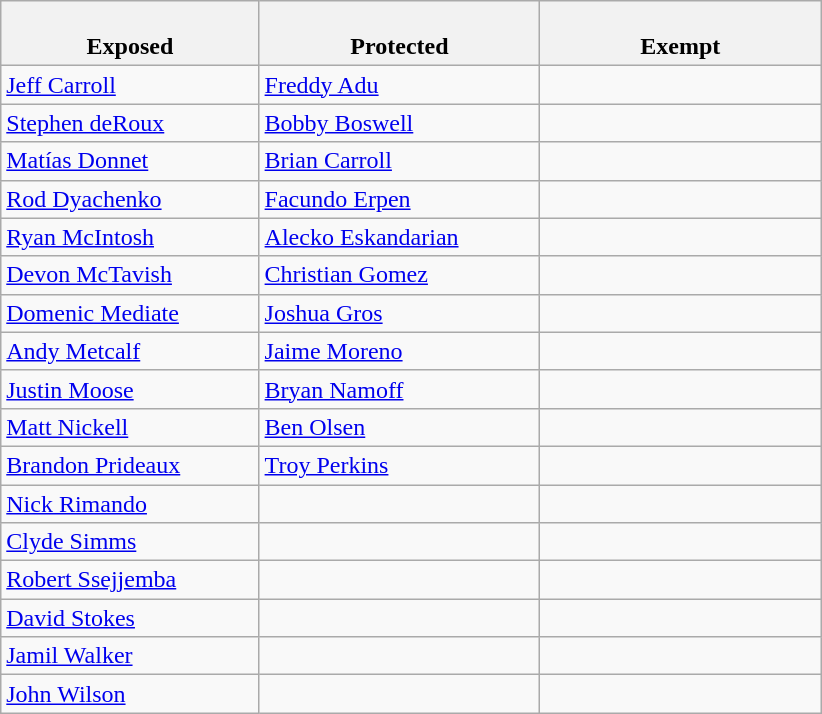<table class="wikitable">
<tr>
<th style="width:23%"><br>Exposed</th>
<th style="width:25%"><br>Protected</th>
<th style="width:25%"><br>Exempt</th>
</tr>
<tr>
<td><a href='#'>Jeff Carroll</a></td>
<td><a href='#'>Freddy Adu</a></td>
<td></td>
</tr>
<tr>
<td><a href='#'>Stephen deRoux</a></td>
<td><a href='#'>Bobby Boswell</a></td>
<td></td>
</tr>
<tr>
<td><a href='#'>Matías Donnet</a></td>
<td><a href='#'>Brian Carroll</a></td>
<td></td>
</tr>
<tr>
<td><a href='#'>Rod Dyachenko</a></td>
<td><a href='#'>Facundo Erpen</a></td>
<td></td>
</tr>
<tr>
<td><a href='#'>Ryan McIntosh</a></td>
<td><a href='#'>Alecko Eskandarian</a></td>
<td></td>
</tr>
<tr>
<td><a href='#'>Devon McTavish</a></td>
<td><a href='#'>Christian Gomez</a></td>
<td></td>
</tr>
<tr>
<td><a href='#'>Domenic Mediate</a></td>
<td><a href='#'>Joshua Gros</a></td>
<td></td>
</tr>
<tr>
<td><a href='#'>Andy Metcalf</a></td>
<td><a href='#'>Jaime Moreno</a></td>
<td></td>
</tr>
<tr>
<td><a href='#'>Justin Moose</a></td>
<td><a href='#'>Bryan Namoff</a></td>
<td></td>
</tr>
<tr>
<td><a href='#'>Matt Nickell</a></td>
<td><a href='#'>Ben Olsen</a></td>
<td></td>
</tr>
<tr>
<td><a href='#'>Brandon Prideaux</a></td>
<td><a href='#'>Troy Perkins</a></td>
<td></td>
</tr>
<tr>
<td><a href='#'>Nick Rimando</a></td>
<td></td>
<td></td>
</tr>
<tr>
<td><a href='#'>Clyde Simms</a></td>
<td></td>
<td></td>
</tr>
<tr>
<td><a href='#'>Robert Ssejjemba</a></td>
<td></td>
<td></td>
</tr>
<tr>
<td><a href='#'>David Stokes</a></td>
<td></td>
<td></td>
</tr>
<tr>
<td><a href='#'>Jamil Walker</a></td>
<td></td>
<td></td>
</tr>
<tr>
<td><a href='#'>John Wilson</a></td>
<td></td>
<td></td>
</tr>
</table>
